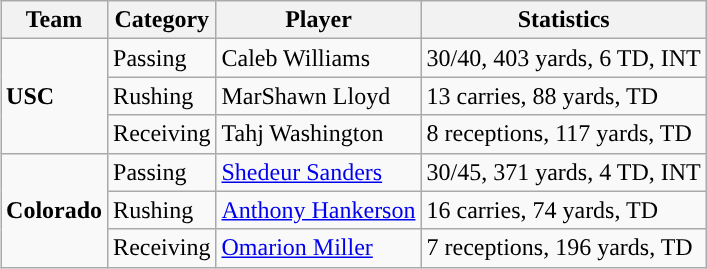<table class="wikitable" style="float: right;">
<tr>
<th>Team</th>
<th>Category</th>
<th>Player</th>
<th>Statistics</th>
</tr>
<tr>
<td rowspan=3><strong>USC</strong></td>
<td>Passing</td>
<td>Caleb Williams</td>
<td>30/40, 403 yards, 6 TD, INT</td>
</tr>
<tr>
<td>Rushing</td>
<td>MarShawn Lloyd</td>
<td>13 carries, 88 yards, TD</td>
</tr>
<tr>
<td>Receiving</td>
<td>Tahj Washington</td>
<td>8 receptions, 117 yards, TD</td>
</tr>
<tr>
<td rowspan=3><strong>Colorado</strong></td>
<td>Passing</td>
<td><a href='#'>Shedeur Sanders</a></td>
<td>30/45, 371 yards, 4 TD, INT</td>
</tr>
<tr>
<td>Rushing</td>
<td><a href='#'>Anthony Hankerson</a></td>
<td>16 carries, 74 yards, TD</td>
</tr>
<tr>
<td>Receiving</td>
<td><a href='#'>Omarion Miller</a></td>
<td>7 receptions, 196 yards, TD</td>
</tr>
</table>
